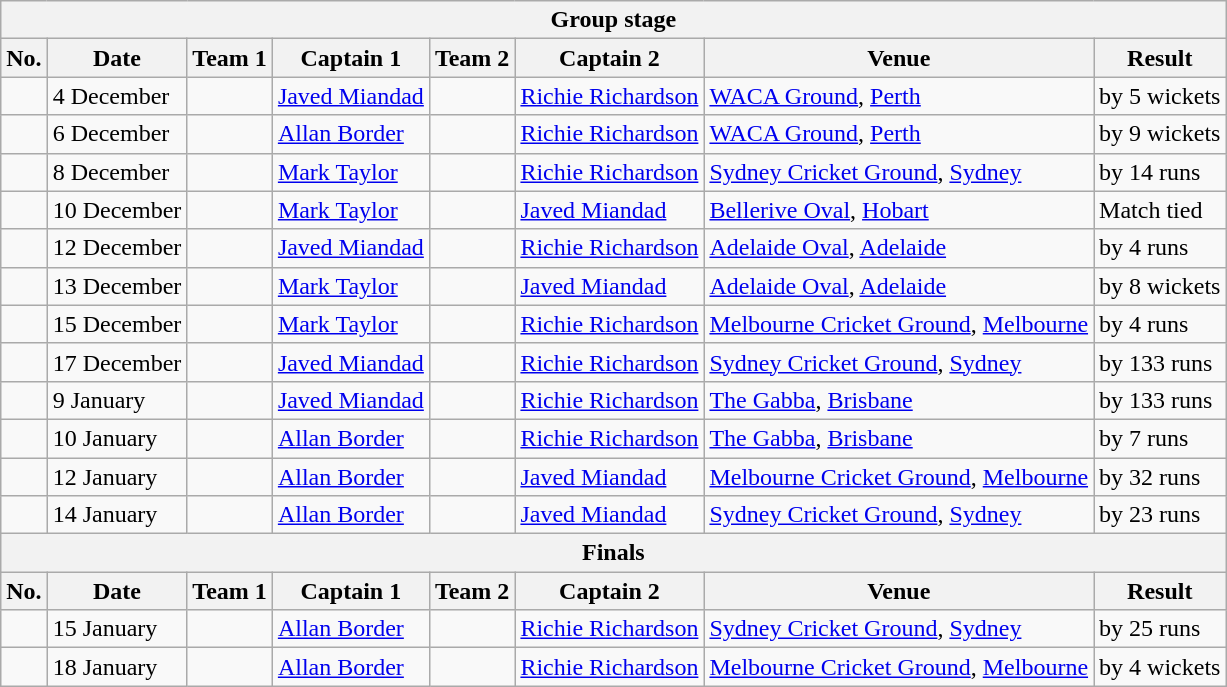<table class="wikitable">
<tr>
<th colspan="9">Group stage</th>
</tr>
<tr>
<th>No.</th>
<th>Date</th>
<th>Team 1</th>
<th>Captain 1</th>
<th>Team 2</th>
<th>Captain 2</th>
<th>Venue</th>
<th>Result</th>
</tr>
<tr>
<td></td>
<td>4 December</td>
<td></td>
<td><a href='#'>Javed Miandad</a></td>
<td></td>
<td><a href='#'>Richie Richardson</a></td>
<td><a href='#'>WACA Ground</a>, <a href='#'>Perth</a></td>
<td> by 5 wickets</td>
</tr>
<tr>
<td></td>
<td>6 December</td>
<td></td>
<td><a href='#'>Allan Border</a></td>
<td></td>
<td><a href='#'>Richie Richardson</a></td>
<td><a href='#'>WACA Ground</a>, <a href='#'>Perth</a></td>
<td> by 9 wickets</td>
</tr>
<tr>
<td></td>
<td>8 December</td>
<td></td>
<td><a href='#'>Mark Taylor</a></td>
<td></td>
<td><a href='#'>Richie Richardson</a></td>
<td><a href='#'>Sydney Cricket Ground</a>, <a href='#'>Sydney</a></td>
<td> by 14 runs</td>
</tr>
<tr>
<td></td>
<td>10 December</td>
<td></td>
<td><a href='#'>Mark Taylor</a></td>
<td></td>
<td><a href='#'>Javed Miandad</a></td>
<td><a href='#'>Bellerive Oval</a>, <a href='#'>Hobart</a></td>
<td>Match tied</td>
</tr>
<tr>
<td></td>
<td>12 December</td>
<td></td>
<td><a href='#'>Javed Miandad</a></td>
<td></td>
<td><a href='#'>Richie Richardson</a></td>
<td><a href='#'>Adelaide Oval</a>, <a href='#'>Adelaide</a></td>
<td> by 4 runs</td>
</tr>
<tr>
<td></td>
<td>13 December</td>
<td></td>
<td><a href='#'>Mark Taylor</a></td>
<td></td>
<td><a href='#'>Javed Miandad</a></td>
<td><a href='#'>Adelaide Oval</a>, <a href='#'>Adelaide</a></td>
<td> by 8 wickets</td>
</tr>
<tr>
<td></td>
<td>15 December</td>
<td></td>
<td><a href='#'>Mark Taylor</a></td>
<td></td>
<td><a href='#'>Richie Richardson</a></td>
<td><a href='#'>Melbourne Cricket Ground</a>, <a href='#'>Melbourne</a></td>
<td> by 4 runs</td>
</tr>
<tr>
<td></td>
<td>17 December</td>
<td></td>
<td><a href='#'>Javed Miandad</a></td>
<td></td>
<td><a href='#'>Richie Richardson</a></td>
<td><a href='#'>Sydney Cricket Ground</a>, <a href='#'>Sydney</a></td>
<td> by 133 runs</td>
</tr>
<tr>
<td></td>
<td>9 January</td>
<td></td>
<td><a href='#'>Javed Miandad</a></td>
<td></td>
<td><a href='#'>Richie Richardson</a></td>
<td><a href='#'>The Gabba</a>, <a href='#'>Brisbane</a></td>
<td> by 133 runs</td>
</tr>
<tr>
<td></td>
<td>10 January</td>
<td></td>
<td><a href='#'>Allan Border</a></td>
<td></td>
<td><a href='#'>Richie Richardson</a></td>
<td><a href='#'>The Gabba</a>, <a href='#'>Brisbane</a></td>
<td> by 7 runs</td>
</tr>
<tr>
<td></td>
<td>12 January</td>
<td></td>
<td><a href='#'>Allan Border</a></td>
<td></td>
<td><a href='#'>Javed Miandad</a></td>
<td><a href='#'>Melbourne Cricket Ground</a>, <a href='#'>Melbourne</a></td>
<td> by 32 runs</td>
</tr>
<tr>
<td></td>
<td>14 January</td>
<td></td>
<td><a href='#'>Allan Border</a></td>
<td></td>
<td><a href='#'>Javed Miandad</a></td>
<td><a href='#'>Sydney Cricket Ground</a>, <a href='#'>Sydney</a></td>
<td> by 23 runs</td>
</tr>
<tr>
<th colspan="9">Finals</th>
</tr>
<tr>
<th>No.</th>
<th>Date</th>
<th>Team 1</th>
<th>Captain 1</th>
<th>Team 2</th>
<th>Captain 2</th>
<th>Venue</th>
<th>Result</th>
</tr>
<tr>
<td></td>
<td>15 January</td>
<td></td>
<td><a href='#'>Allan Border</a></td>
<td></td>
<td><a href='#'>Richie Richardson</a></td>
<td><a href='#'>Sydney Cricket Ground</a>, <a href='#'>Sydney</a></td>
<td> by 25 runs</td>
</tr>
<tr>
<td></td>
<td>18 January</td>
<td></td>
<td><a href='#'>Allan Border</a></td>
<td></td>
<td><a href='#'>Richie Richardson</a></td>
<td><a href='#'>Melbourne Cricket Ground</a>, <a href='#'>Melbourne</a></td>
<td> by 4 wickets</td>
</tr>
</table>
